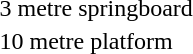<table>
<tr>
<td>3 metre springboard</td>
<td><strong><br></strong></td>
<td><br></td>
<td><br></td>
</tr>
<tr>
<td>10 metre platform</td>
<td><strong><br></strong></td>
<td><br></td>
<td><br></td>
</tr>
</table>
